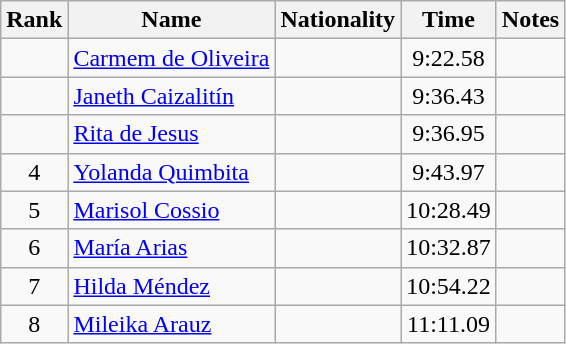<table class="wikitable sortable" style="text-align:center">
<tr>
<th>Rank</th>
<th>Name</th>
<th>Nationality</th>
<th>Time</th>
<th>Notes</th>
</tr>
<tr>
<td></td>
<td align=left><a href='#'>Carmem de Oliveira</a></td>
<td align=left></td>
<td>9:22.58</td>
<td></td>
</tr>
<tr>
<td></td>
<td align=left><a href='#'>Janeth Caizalitín</a></td>
<td align=left></td>
<td>9:36.43</td>
<td></td>
</tr>
<tr>
<td></td>
<td align=left><a href='#'>Rita de Jesus</a></td>
<td align=left></td>
<td>9:36.95</td>
<td></td>
</tr>
<tr>
<td>4</td>
<td align=left><a href='#'>Yolanda Quimbita</a></td>
<td align=left></td>
<td>9:43.97</td>
<td></td>
</tr>
<tr>
<td>5</td>
<td align=left><a href='#'>Marisol Cossio</a></td>
<td align=left></td>
<td>10:28.49</td>
<td></td>
</tr>
<tr>
<td>6</td>
<td align=left><a href='#'>María Arias</a></td>
<td align=left></td>
<td>10:32.87</td>
<td></td>
</tr>
<tr>
<td>7</td>
<td align=left><a href='#'>Hilda Méndez</a></td>
<td align=left></td>
<td>10:54.22</td>
<td></td>
</tr>
<tr>
<td>8</td>
<td align=left><a href='#'>Mileika Arauz</a></td>
<td align=left></td>
<td>11:11.09</td>
<td></td>
</tr>
</table>
